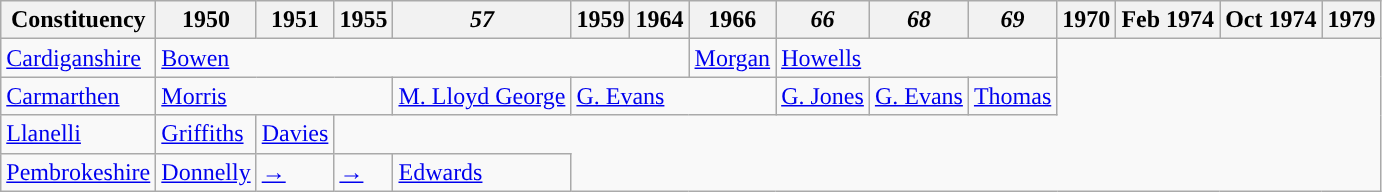<table class="wikitable">
<tr>
<th>Constituency</th>
<th>1950</th>
<th>1951</th>
<th>1955</th>
<th><em>57</em></th>
<th>1959</th>
<th>1964</th>
<th>1966</th>
<th><em>66</em></th>
<th><em>68</em></th>
<th><em>69</em></th>
<th>1970</th>
<th>Feb 1974</th>
<th>Oct 1974</th>
<th>1979</th>
</tr>
<tr>
<td><a href='#'>Cardiganshire</a></td>
<td colspan="6"><a href='#'>Bowen</a></td>
<td><a href='#'>Morgan</a></td>
<td colspan="3"><a href='#'>Howells</a></td>
</tr>
<tr>
<td><a href='#'>Carmarthen</a></td>
<td colspan="3"><a href='#'>Morris</a></td>
<td><a href='#'>M. Lloyd George</a></td>
<td colspan="3"><a href='#'>G. Evans</a></td>
<td><a href='#'>G. Jones</a></td>
<td><a href='#'>G. Evans</a></td>
<td><a href='#'>Thomas</a></td>
</tr>
<tr>
<td><a href='#'>Llanelli</a></td>
<td><a href='#'>Griffiths</a></td>
<td><a href='#'>Davies</a></td>
</tr>
<tr>
<td><a href='#'>Pembrokeshire</a></td>
<td><a href='#'>Donnelly</a></td>
<td><a href='#'>→</a></td>
<td><a href='#'>→</a></td>
<td><a href='#'>Edwards</a></td>
</tr>
</table>
